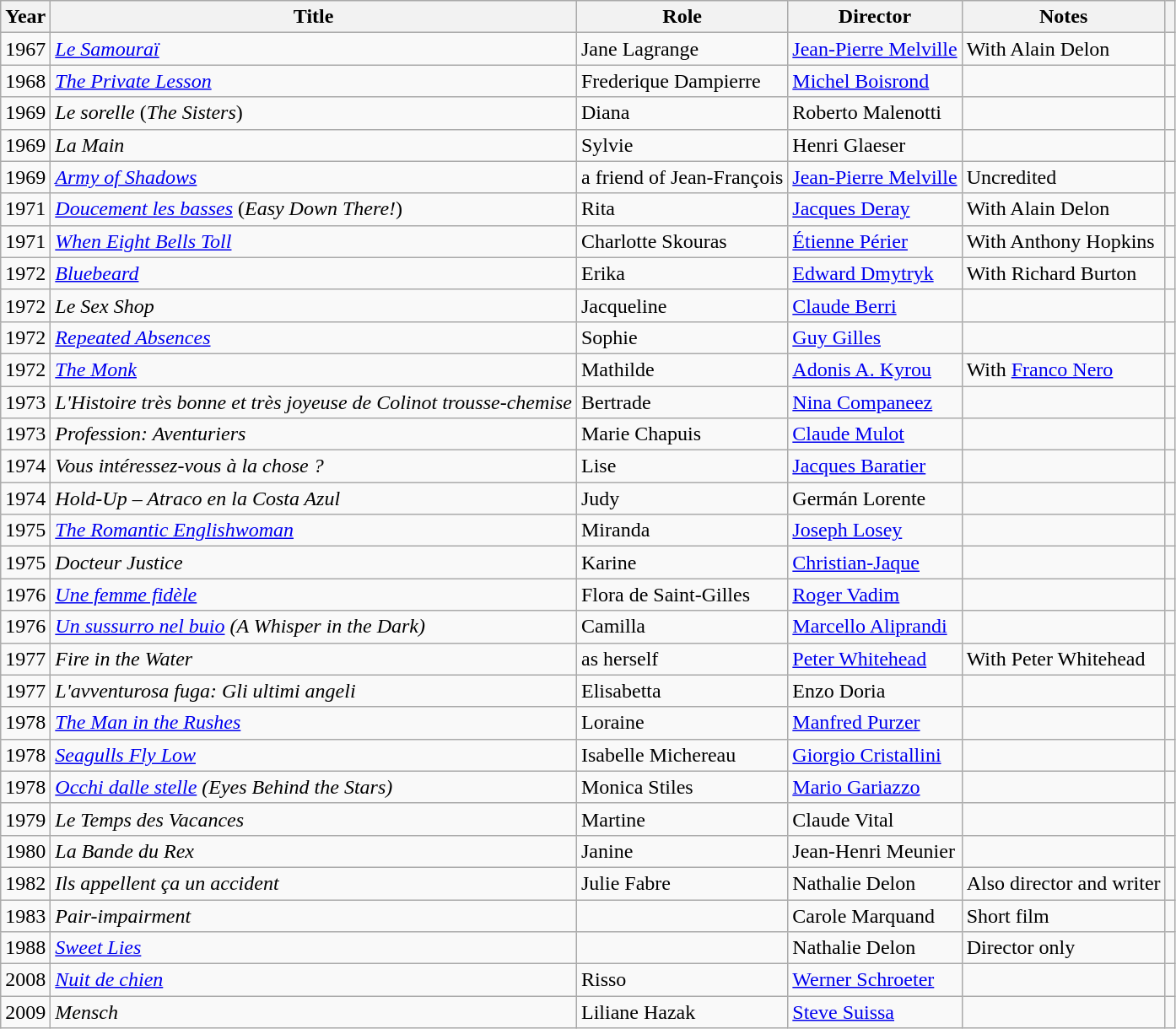<table class="wikitable">
<tr>
<th>Year</th>
<th>Title</th>
<th>Role</th>
<th>Director</th>
<th>Notes</th>
<th></th>
</tr>
<tr>
<td>1967</td>
<td><em><a href='#'>Le Samouraï</a></em></td>
<td>Jane Lagrange</td>
<td><a href='#'>Jean-Pierre Melville</a></td>
<td>With Alain Delon</td>
<td></td>
</tr>
<tr>
<td>1968</td>
<td><em><a href='#'>The Private Lesson</a></em></td>
<td>Frederique Dampierre</td>
<td><a href='#'>Michel Boisrond</a></td>
<td></td>
<td></td>
</tr>
<tr>
<td>1969</td>
<td><em>Le sorelle</em> (<em>The Sisters</em>)</td>
<td>Diana</td>
<td>Roberto Malenotti</td>
<td></td>
<td></td>
</tr>
<tr>
<td>1969</td>
<td><em>La Main</em></td>
<td>Sylvie</td>
<td>Henri Glaeser</td>
<td></td>
<td></td>
</tr>
<tr>
<td>1969</td>
<td><em><a href='#'>Army of Shadows</a></em></td>
<td>a friend of Jean-François</td>
<td><a href='#'>Jean-Pierre Melville</a></td>
<td>Uncredited</td>
<td></td>
</tr>
<tr>
<td>1971</td>
<td><em><a href='#'>Doucement les basses</a></em> (<em>Easy Down There!</em>)</td>
<td>Rita</td>
<td><a href='#'>Jacques Deray</a></td>
<td>With Alain Delon</td>
<td></td>
</tr>
<tr>
<td>1971</td>
<td><em><a href='#'>When Eight Bells Toll</a></em></td>
<td>Charlotte Skouras</td>
<td><a href='#'>Étienne Périer</a></td>
<td>With Anthony Hopkins</td>
<td></td>
</tr>
<tr>
<td>1972</td>
<td><em><a href='#'>Bluebeard</a></em></td>
<td>Erika</td>
<td><a href='#'>Edward Dmytryk</a></td>
<td>With Richard Burton</td>
<td></td>
</tr>
<tr>
<td>1972</td>
<td><em>Le Sex Shop</em></td>
<td>Jacqueline</td>
<td><a href='#'>Claude Berri</a></td>
<td></td>
<td></td>
</tr>
<tr>
<td>1972</td>
<td><em><a href='#'>Repeated Absences</a></em></td>
<td>Sophie</td>
<td><a href='#'>Guy Gilles</a></td>
<td></td>
<td></td>
</tr>
<tr>
<td>1972</td>
<td><em><a href='#'>The Monk</a></em></td>
<td>Mathilde</td>
<td><a href='#'>Adonis A. Kyrou</a></td>
<td>With <a href='#'>Franco Nero</a></td>
<td></td>
</tr>
<tr>
<td>1973</td>
<td><em>L'Histoire très bonne et très joyeuse de Colinot trousse-chemise</em></td>
<td>Bertrade</td>
<td><a href='#'>Nina Companeez</a></td>
<td></td>
<td></td>
</tr>
<tr>
<td>1973</td>
<td><em>Profession: Aventuriers</em></td>
<td>Marie Chapuis</td>
<td><a href='#'>Claude Mulot</a></td>
<td></td>
<td></td>
</tr>
<tr>
<td>1974</td>
<td><em>Vous intéressez-vous à la chose ?</em></td>
<td>Lise</td>
<td><a href='#'>Jacques Baratier</a></td>
<td></td>
<td></td>
</tr>
<tr>
<td>1974</td>
<td><em>Hold-Up – Atraco en la Costa Azul</em></td>
<td>Judy</td>
<td>Germán Lorente</td>
<td></td>
<td></td>
</tr>
<tr>
<td>1975</td>
<td><em><a href='#'>The Romantic Englishwoman</a></em></td>
<td>Miranda</td>
<td><a href='#'>Joseph Losey</a></td>
<td></td>
<td></td>
</tr>
<tr>
<td>1975</td>
<td><em>Docteur Justice</em></td>
<td>Karine</td>
<td><a href='#'>Christian-Jaque</a></td>
<td></td>
<td></td>
</tr>
<tr>
<td>1976</td>
<td><em><a href='#'>Une femme fidèle</a></em></td>
<td>Flora de Saint-Gilles</td>
<td><a href='#'>Roger Vadim</a></td>
<td></td>
<td></td>
</tr>
<tr>
<td>1976</td>
<td><em><a href='#'>Un sussurro nel buio</a></em> <em>(A Whisper in the Dark)</em></td>
<td>Camilla</td>
<td><a href='#'>Marcello Aliprandi</a></td>
<td></td>
<td></td>
</tr>
<tr>
<td>1977</td>
<td><em>Fire in the Water</em></td>
<td>as herself</td>
<td><a href='#'>Peter Whitehead</a></td>
<td>With Peter Whitehead</td>
<td></td>
</tr>
<tr>
<td>1977</td>
<td><em>L'avventurosa fuga: Gli ultimi angeli</em></td>
<td>Elisabetta</td>
<td>Enzo Doria</td>
<td></td>
<td></td>
</tr>
<tr>
<td>1978</td>
<td><em><a href='#'>The Man in the Rushes</a></em></td>
<td>Loraine</td>
<td><a href='#'>Manfred Purzer</a></td>
<td></td>
<td></td>
</tr>
<tr>
<td>1978</td>
<td><em><a href='#'>Seagulls Fly Low</a></em></td>
<td>Isabelle Michereau</td>
<td><a href='#'>Giorgio Cristallini</a></td>
<td></td>
<td></td>
</tr>
<tr>
<td>1978</td>
<td><em><a href='#'>Occhi dalle stelle</a></em> <em>(Eyes Behind the Stars)</em></td>
<td>Monica Stiles</td>
<td><a href='#'>Mario Gariazzo</a></td>
<td></td>
<td></td>
</tr>
<tr>
<td>1979</td>
<td><em>Le Temps des Vacances</em></td>
<td>Martine</td>
<td>Claude Vital</td>
<td></td>
<td></td>
</tr>
<tr>
<td>1980</td>
<td><em>La Bande du Rex</em></td>
<td>Janine</td>
<td>Jean-Henri Meunier</td>
<td></td>
<td></td>
</tr>
<tr>
<td>1982</td>
<td><em>Ils appellent ça un accident</em></td>
<td>Julie Fabre</td>
<td>Nathalie Delon</td>
<td>Also director and writer</td>
<td><em></em></td>
</tr>
<tr>
<td>1983</td>
<td><em>Pair-impairment</em></td>
<td></td>
<td>Carole Marquand</td>
<td>Short film</td>
<td></td>
</tr>
<tr>
<td>1988</td>
<td><em><a href='#'>Sweet Lies</a></em></td>
<td></td>
<td>Nathalie Delon</td>
<td>Director only</td>
<td></td>
</tr>
<tr>
<td>2008</td>
<td><em><a href='#'>Nuit de chien</a></em></td>
<td>Risso</td>
<td><a href='#'>Werner Schroeter</a></td>
<td></td>
<td></td>
</tr>
<tr>
<td>2009</td>
<td><em>Mensch</em></td>
<td>Liliane Hazak</td>
<td><a href='#'>Steve Suissa</a></td>
<td></td>
<td></td>
</tr>
</table>
